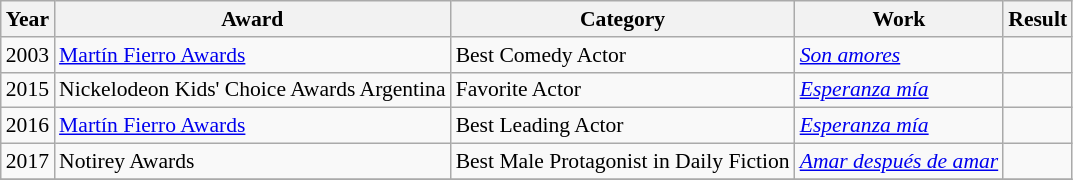<table class="wikitable" style="font-size: 90%;">
<tr>
<th>Year</th>
<th>Award</th>
<th>Category</th>
<th>Work</th>
<th>Result</th>
</tr>
<tr>
<td>2003</td>
<td><a href='#'>Martín Fierro Awards</a></td>
<td>Best Comedy Actor</td>
<td><em><a href='#'>Son amores</a></em></td>
<td></td>
</tr>
<tr>
<td>2015</td>
<td>Nickelodeon Kids' Choice Awards Argentina</td>
<td>Favorite Actor</td>
<td><em><a href='#'>Esperanza mía</a></em></td>
<td></td>
</tr>
<tr>
<td>2016</td>
<td><a href='#'>Martín Fierro Awards</a></td>
<td>Best Leading Actor</td>
<td><em><a href='#'>Esperanza mía</a></em></td>
<td></td>
</tr>
<tr>
<td>2017</td>
<td>Notirey Awards</td>
<td>Best Male Protagonist in Daily Fiction</td>
<td><em><a href='#'>Amar después de amar</a></em></td>
<td></td>
</tr>
<tr>
</tr>
</table>
